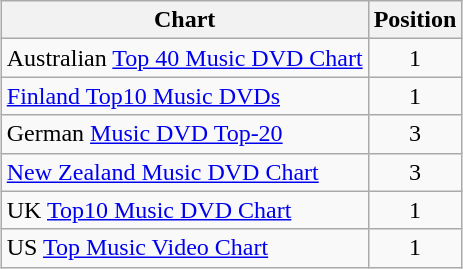<table class="wikitable" style="text-align:center; margin:5px">
<tr>
<th>Chart</th>
<th>Position</th>
</tr>
<tr>
<td align="left">Australian <a href='#'>Top 40 Music DVD Chart</a></td>
<td>1</td>
</tr>
<tr>
<td align="left"><a href='#'>Finland Top10 Music DVDs</a></td>
<td>1</td>
</tr>
<tr>
<td align="left">German <a href='#'>Music DVD Top-20</a></td>
<td>3</td>
</tr>
<tr>
<td align="left"><a href='#'>New Zealand Music DVD Chart</a></td>
<td>3</td>
</tr>
<tr>
<td align="left">UK <a href='#'>Top10 Music DVD Chart</a></td>
<td>1</td>
</tr>
<tr>
<td align="left">US <a href='#'>Top Music Video Chart</a></td>
<td>1</td>
</tr>
</table>
